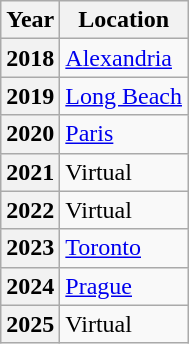<table class="wikitable">
<tr>
<th scope="col">Year</th>
<th scope="col">Location</th>
</tr>
<tr>
<th scope="row;" align="center">2018</th>
<td> <a href='#'>Alexandria</a></td>
</tr>
<tr>
<th scope="row;" align="center">2019</th>
<td> <a href='#'>Long Beach</a></td>
</tr>
<tr>
<th scope="row;" align="center">2020</th>
<td> <a href='#'>Paris</a></td>
</tr>
<tr>
<th scope="row;" align="center">2021</th>
<td>Virtual</td>
</tr>
<tr>
<th scope="row;" align="center">2022</th>
<td>Virtual</td>
</tr>
<tr>
<th scope="row;" align="center">2023</th>
<td> <a href='#'>Toronto</a></td>
</tr>
<tr>
<th scope="row;" align="center">2024</th>
<td> <a href='#'>Prague</a></td>
</tr>
<tr>
<th scope="row;" align="center">2025</th>
<td>Virtual</td>
</tr>
</table>
